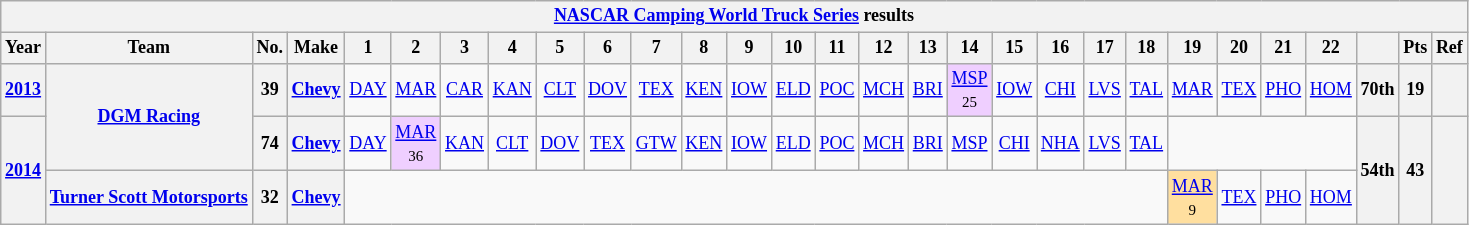<table class="wikitable" style="text-align:center; font-size:75%">
<tr>
<th colspan=45><a href='#'>NASCAR Camping World Truck Series</a> results</th>
</tr>
<tr>
<th>Year</th>
<th>Team</th>
<th>No.</th>
<th>Make</th>
<th>1</th>
<th>2</th>
<th>3</th>
<th>4</th>
<th>5</th>
<th>6</th>
<th>7</th>
<th>8</th>
<th>9</th>
<th>10</th>
<th>11</th>
<th>12</th>
<th>13</th>
<th>14</th>
<th>15</th>
<th>16</th>
<th>17</th>
<th>18</th>
<th>19</th>
<th>20</th>
<th>21</th>
<th>22</th>
<th></th>
<th>Pts</th>
<th>Ref</th>
</tr>
<tr>
<th><a href='#'>2013</a></th>
<th rowspan=2><a href='#'>DGM Racing</a></th>
<th>39</th>
<th><a href='#'>Chevy</a></th>
<td><a href='#'>DAY</a></td>
<td><a href='#'>MAR</a></td>
<td><a href='#'>CAR</a></td>
<td><a href='#'>KAN</a></td>
<td><a href='#'>CLT</a></td>
<td><a href='#'>DOV</a></td>
<td><a href='#'>TEX</a></td>
<td><a href='#'>KEN</a></td>
<td><a href='#'>IOW</a></td>
<td><a href='#'>ELD</a></td>
<td><a href='#'>POC</a></td>
<td><a href='#'>MCH</a></td>
<td><a href='#'>BRI</a></td>
<td style="background:#EFCFFF;"><a href='#'>MSP</a><br><small>25</small></td>
<td><a href='#'>IOW</a></td>
<td><a href='#'>CHI</a></td>
<td><a href='#'>LVS</a></td>
<td><a href='#'>TAL</a></td>
<td><a href='#'>MAR</a></td>
<td><a href='#'>TEX</a></td>
<td><a href='#'>PHO</a></td>
<td><a href='#'>HOM</a></td>
<th>70th</th>
<th>19</th>
<th></th>
</tr>
<tr>
<th rowspan=2><a href='#'>2014</a></th>
<th>74</th>
<th><a href='#'>Chevy</a></th>
<td><a href='#'>DAY</a></td>
<td style="background:#EFCFFF;"><a href='#'>MAR</a><br><small>36</small></td>
<td><a href='#'>KAN</a></td>
<td><a href='#'>CLT</a></td>
<td><a href='#'>DOV</a></td>
<td><a href='#'>TEX</a></td>
<td><a href='#'>GTW</a></td>
<td><a href='#'>KEN</a></td>
<td><a href='#'>IOW</a></td>
<td><a href='#'>ELD</a></td>
<td><a href='#'>POC</a></td>
<td><a href='#'>MCH</a></td>
<td><a href='#'>BRI</a></td>
<td><a href='#'>MSP</a></td>
<td><a href='#'>CHI</a></td>
<td><a href='#'>NHA</a></td>
<td><a href='#'>LVS</a></td>
<td><a href='#'>TAL</a></td>
<td colspan=4></td>
<th rowspan=2>54th</th>
<th rowspan=2>43</th>
<th rowspan=2></th>
</tr>
<tr>
<th><a href='#'>Turner Scott Motorsports</a></th>
<th>32</th>
<th><a href='#'>Chevy</a></th>
<td colspan=18></td>
<td style="background:#FFDF9F;"><a href='#'>MAR</a><br><small>9</small></td>
<td><a href='#'>TEX</a></td>
<td><a href='#'>PHO</a></td>
<td><a href='#'>HOM</a></td>
</tr>
</table>
